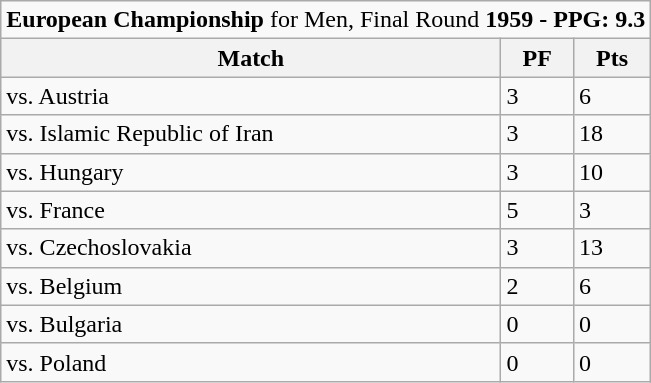<table class="wikitable" border="1">
<tr>
<td colspan="3"><strong>European Championship</strong> for Men, Final Round <strong>1959 - PPG: 9.3</strong></td>
</tr>
<tr>
<th>Match</th>
<th>PF</th>
<th>Pts</th>
</tr>
<tr>
<td>vs. Austria</td>
<td>3</td>
<td>6</td>
</tr>
<tr>
<td>vs. Islamic Republic of Iran</td>
<td>3</td>
<td>18</td>
</tr>
<tr>
<td>vs. Hungary</td>
<td>3</td>
<td>10</td>
</tr>
<tr>
<td>vs. France</td>
<td>5</td>
<td>3</td>
</tr>
<tr>
<td>vs. Czechoslovakia</td>
<td>3</td>
<td>13</td>
</tr>
<tr>
<td>vs. Belgium</td>
<td>2</td>
<td>6</td>
</tr>
<tr>
<td>vs. Bulgaria</td>
<td>0</td>
<td>0</td>
</tr>
<tr>
<td>vs. Poland</td>
<td>0</td>
<td>0</td>
</tr>
</table>
